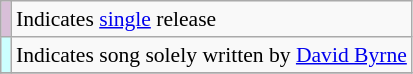<table class="wikitable" style="font-size:90%;">
<tr>
<th scope="row" style="background-color:#D8BFD8"></th>
<td>Indicates <a href='#'>single</a> release</td>
</tr>
<tr>
<th scope="row" style="background-color:#CCFFFF"></th>
<td>Indicates song solely written by <a href='#'>David Byrne</a></td>
</tr>
<tr>
</tr>
</table>
